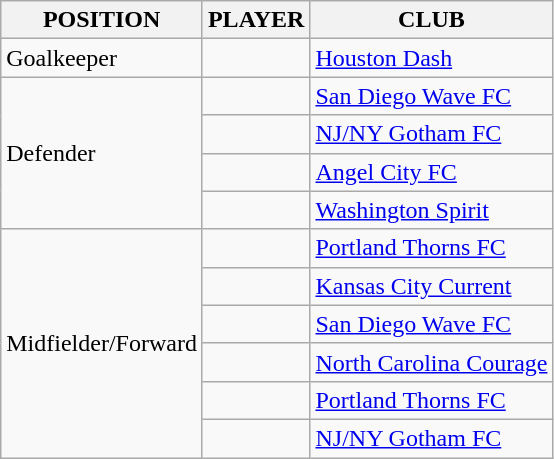<table class="wikitable sortable">
<tr>
<th>POSITION</th>
<th>PLAYER</th>
<th>CLUB</th>
</tr>
<tr>
<td>Goalkeeper</td>
<td> </td>
<td><a href='#'>Houston Dash</a></td>
</tr>
<tr>
<td rowspan=4>Defender</td>
<td> </td>
<td><a href='#'>San Diego Wave FC</a></td>
</tr>
<tr>
<td> </td>
<td><a href='#'>NJ/NY Gotham FC</a></td>
</tr>
<tr>
<td> </td>
<td><a href='#'>Angel City FC</a></td>
</tr>
<tr>
<td> </td>
<td><a href='#'>Washington Spirit</a></td>
</tr>
<tr>
<td rowspan=6>Midfielder/Forward</td>
<td> </td>
<td><a href='#'>Portland Thorns FC</a></td>
</tr>
<tr>
<td> </td>
<td><a href='#'>Kansas City Current</a></td>
</tr>
<tr>
<td> </td>
<td><a href='#'>San Diego Wave FC</a></td>
</tr>
<tr>
<td> </td>
<td><a href='#'>North Carolina Courage</a></td>
</tr>
<tr>
<td> </td>
<td><a href='#'>Portland Thorns FC</a></td>
</tr>
<tr>
<td> </td>
<td><a href='#'>NJ/NY Gotham FC</a></td>
</tr>
</table>
